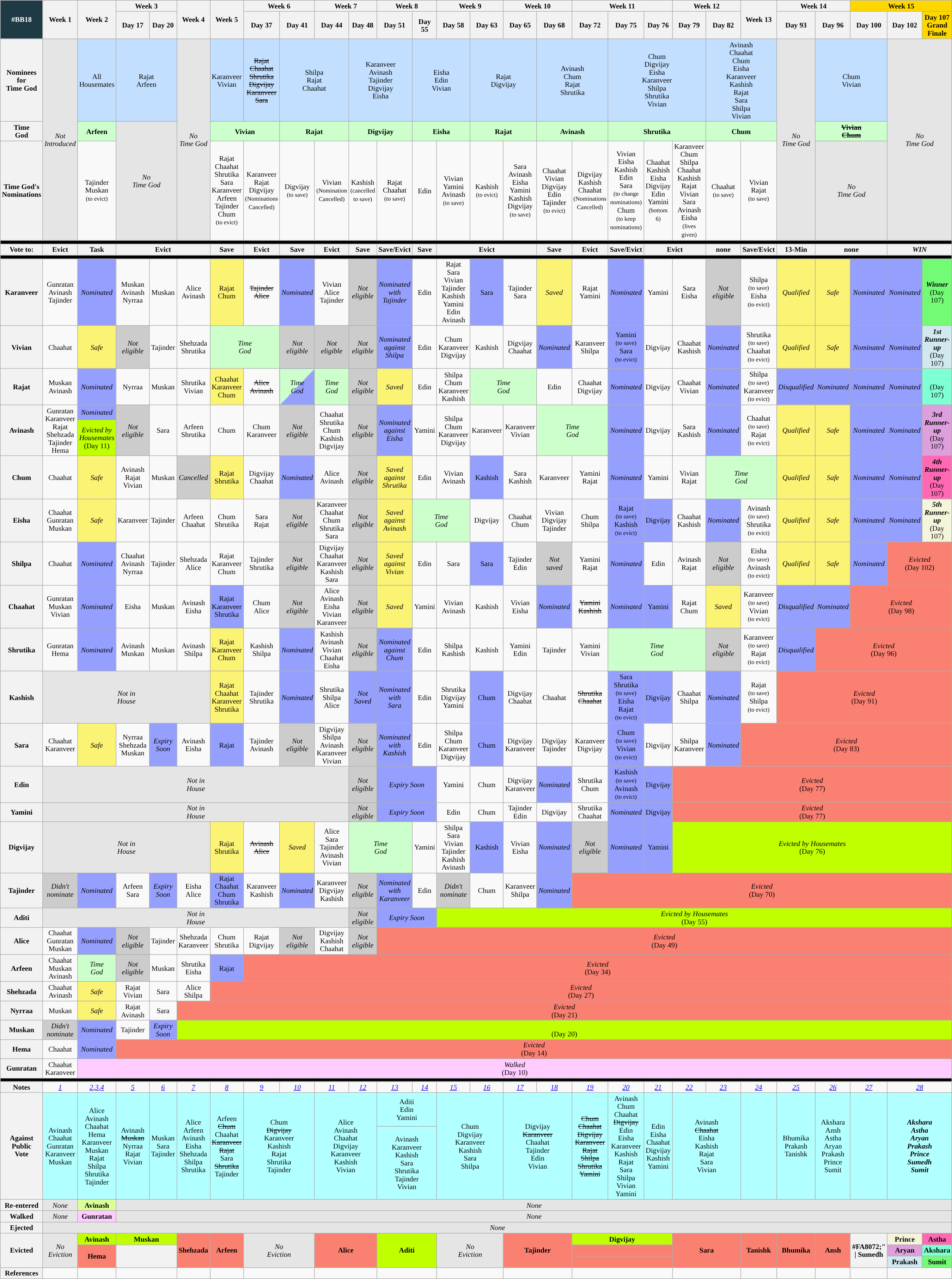<table class="wikitable" style="text-align:center; width:100%; font-size:85%; line-height:15px;">
<tr>
<th rowspan="2" style="width: 5%; background:#1E3A45; color:white;">#BB18</th>
<th rowspan="2" style="width: 5%;">Week 1</th>
<th rowspan="2" style="width: 5%;">Week 2</th>
<th colspan="2" style="width: 5%;">Week 3</th>
<th rowspan="2" style="width: 5%;">Week 4</th>
<th rowspan="2" style="width: 5%;">Week 5</th>
<th colspan="2" style="width: 5%;">Week 6</th>
<th colspan="2" style="width: 5%;">Week 7</th>
<th colspan="2" style="width: 5%;">Week 8</th>
<th colspan="2" style="width: 5%;">Week 9</th>
<th colspan="2" style="width: 5%;">Week 10</th>
<th colspan="3" style="width: 5%;">Week 11</th>
<th colspan="2" style="width: 5%;">Week 12</th>
<th rowspan="2" style="width: 5%;">Week 13</th>
<th colspan="2" style="width: 5%;">Week 14</th>
<th colspan="3" style="background:#FFD700;">Week 15</th>
</tr>
<tr>
<th>Day 17</th>
<th>Day 20</th>
<th>Day 37</th>
<th>Day 41</th>
<th>Day 44</th>
<th>Day 48</th>
<th>Day 51</th>
<th>Day 55</th>
<th>Day 58</th>
<th>Day 63</th>
<th>Day 65</th>
<th>Day 68</th>
<th>Day 72</th>
<th>Day 75</th>
<th>Day 76</th>
<th>Day 79</th>
<th>Day 82</th>
<th>Day 93</th>
<th>Day 96</th>
<th>Day 100</th>
<th>Day 102</th>
<th style="background:#FFD700;">Day 107<br>Grand Finale</th>
</tr>
<tr style="background:#C2DFFF;" |>
<th>Nominees<br>for<br>Time God</th>
<td rowspan="3" style="background:#E5E5E5;"><em>Not<br>Introduced</em></td>
<td>All Housemates</td>
<td colspan="2">Rajat<br>Arfeen</td>
<td rowspan="3" style="background:#E5E5E5;"><em>No<br>Time God</em></td>
<td>Karanveer<br>Vivian</td>
<td><s>Rajat<br>Chaahat<br>Shrutika<br>Digvijay<br>Karanveer<br>Sara</s></td>
<td colspan="2">Shilpa<br>Rajat<br>Chaahat</td>
<td colspan="2">Karanveer<br>Avinash<br>Tajinder<br>Digvijay<br>Eisha</td>
<td colspan="2">Eisha<br>Edin<br>Vivian</td>
<td colspan="2">Rajat<br>Digvijay</td>
<td colspan="2">Avinash<br>Chum<br>Rajat<br>Shrutika</td>
<td colspan="3">Chum<br>Digvijay<br>Eisha<br>Karanveer<br>Shilpa<br>Shrutika<br>Vivian</td>
<td colspan="2">Avinash<br>Chaahat<br>Chum<br>Eisha<br>Karanveer<br>Kashish<br>Rajat<br>Sara<br>Shilpa<br>Vivian</td>
<td rowspan="3" style="background:#E5E5E5;"><em>No<br>Time God</em></td>
<td colspan="2">Chum<br>Vivian</td>
<td colspan="2" rowspan="3" style="background:#E5E5E5;"><em>No<br>Time God</em></td>
</tr>
<tr style="background:#cfc;">
<th>Time<br>God</th>
<td><strong>Arfeen</strong></td>
<td colspan="2" rowspan="2" style="background:#E5E5E5;"><em>No<br>Time God</em></td>
<td colspan="2"><strong>Vivian</strong></td>
<td colspan="2"><strong>Rajat</strong></td>
<td colspan="2"><strong>Digvijay</strong></td>
<td colspan="2"><strong>Eisha</strong></td>
<td colspan="2"><strong>Rajat</strong></td>
<td colspan="2"><strong>Avinash</strong></td>
<td colspan="3"><strong>Shrutika</strong></td>
<td colspan="2"><strong>Chum</strong></td>
<td colspan="2"><s><strong>Vivian<br>Chum</strong></s></td>
</tr>
<tr>
<th>Time God's<strong><br></strong>Nominations</th>
<td>Tajinder<br>Muskan<br><small>(to evict)</small></td>
<td>Rajat<br>Chaahat<br>Shrutika<br>Sara<br>Karanveer<br>Arfeen<br>Tajinder<br>Chum<br><small>(to evict)</small></td>
<td>Karanveer<br>Rajat<br>Digvijay<br><small>(Nominations<br>Cancelled)</small></td>
<td>Digvijay<br><small>(to save)</small></td>
<td>Vivian<br><small>(Nomination<br>Cancelled)</small></td>
<td>Kashish<br><small>(cancelled to save)</small></td>
<td>Rajat<br>Chaahat<br><small>(to save)</small></td>
<td>Edin<br><small></small></td>
<td>Vivian<br>Yamini<br>Avinash<br><small>(to save)</small></td>
<td>Kashish<br><small>(to evict)</small></td>
<td>Sara<br>Avinash<br>Eisha<br>Yamini<br>Kashish<br>Digvijay<br><small>(to save)</small></td>
<td>Chaahat<br>Vivian<br>Digvijay<br>Edin<br>Tajinder<br><small>(to evict)</small></td>
<td>Digvijay<br>Kashish<br>Chaahat<br><small>(Nominations<br>Cancelled)</small></td>
<td>Vivian<br>Eisha<br>Kashish<br>Edin<br>Sara<br><small>(to change<br>nominations)</small><br>Chum<br><small>(to keep<br>nominations)</small></td>
<td>Chaahat<br>Kashish<br>Eisha<br>Digvijay<br>Edin<br>Yamini<br><small>(bottom 6)</small></td>
<td>Karanveer<br>Chum<br>Shilpa<br>Chaahat<br>Kashish<br>Rajat<br>Vivian<br>Sara<br>Avinash<br>Eisha<br><small>(lives given)</small></td>
<td>Chaahat<br><small>(to save)</small></td>
<td>Vivian<br>Rajat<br><small>(to save)</small></td>
<td colspan="2" style="background:#E5E5E5;"><em>No<br>Time God</em></td>
</tr>
<tr>
<td colspan="28" style="background:#000;"></td>
</tr>
<tr>
<th>Vote to:</th>
<th>Evict</th>
<th>Task</th>
<th colspan="3">Evict</th>
<th>Save</th>
<th>Evict</th>
<th>Save</th>
<th>Evict</th>
<th>Save</th>
<th>Save/Evict</th>
<th>Save</th>
<th colspan="3">Evict</th>
<th>Save</th>
<th>Evict</th>
<th>Save/Evict</th>
<th colspan="2">Evict</th>
<th>none</th>
<th>Save/Evict</th>
<th>13-Min</th>
<th colspan="2">none</th>
<th colspan="2"><strong><em>WIN</em></strong></th>
</tr>
<tr>
<td colspan="28" style="background:#000;"></td>
</tr>
<tr>
<th>Karanveer</th>
<td>Gunratan<br>Avinash<br>Tajinder</td>
<td style="background:#959FFD"><em>Nominated</em></td>
<td>Muskan<br>Avinash<br>Nyrraa</td>
<td>Muskan</td>
<td>Alice<br>Avinash</td>
<td style="background:#FBF373">Rajat<br>Chum</td>
<td><s>Tajinder<br>Alice</s></td>
<td style="background:#959FFD"><em>Nominated</em></td>
<td>Vivian<br>Alice<br>Tajinder</td>
<td style="background:#ccc;"><em>Not<br>eligible</em></td>
<td style="background:#959FFD"><em>Nominated<br>with<br>Tajinder</em></td>
<td>Edin</td>
<td>Rajat<br>Sara<br>Vivian<br>Tajinder<br>Kashish<br>Yamini<br>Edin<br>Avinash</td>
<td style="background:#959FFD">Sara</td>
<td>Tajinder<br>Sara</td>
<td style="background:#FBF373"><em>Saved</em></td>
<td>Rajat<br>Yamini</td>
<td style="background:#959FFD"><em>Nominated</em></td>
<td>Yamini</td>
<td>Sara<br>Eisha</td>
<td style="background:#ccc;"><em>Not<br>eligible</em></td>
<td>Shilpa<br><small>(to save)</small><br>Eisha<br><small>(to evict)</small></td>
<td style="background:#FBF373"><em>Qualified</em></td>
<td style="background:#FBF373"><em>Safe</em></td>
<td style="background:#959FFD"><em>Nominated</em></td>
<td style="background:#959FFD"><em>Nominated</em></td>
<td style="background:#73FB76;"><strong><em>Winner</em></strong><br>(Day 107)</td>
</tr>
<tr>
<th>Vivian</th>
<td>Chaahat</td>
<td style="background:#FBF373"><em>Safe</em></td>
<td style="background:#ccc;"><em>Not<br>eligible</em></td>
<td>Tajinder</td>
<td>Shehzada<br>Shrutika</td>
<td colspan="2" style="background:#cfc"><em>Time<br>God</em></td>
<td style="background:#ccc;"><em>Not<br>eligible</em></td>
<td style="background:#ccc;"><em>Not<br>eligible</em></td>
<td style="background:#ccc;"><em>Not<br>eligible</em></td>
<td style="background:#959FFD"><em>Nominated<br>against<br>Shilpa</em></td>
<td>Edin</td>
<td>Chum<br>Karanveer<br>Digvijay</td>
<td>Kashish</td>
<td>Digvijay<br>Chaahat</td>
<td style="background:#959FFD"><em>Nominated</em></td>
<td>Karanveer<br>Shilpa</td>
<td style="background:#959FFD">Yamini<br><small>(to save)</small><br>Sara<br><small>(to evict)</small></td>
<td>Digvijay</td>
<td>Chaahat<br>Kashish</td>
<td style="background:#959FFD"><em>Nominated</em></td>
<td>Shrutika<br><small>(to save)</small><br>Chaahat<br><small>(to evict)</small></td>
<td style="background:#FBF373"><em>Qualified</em></td>
<td style="background:#FBF373"><em>Safe</em></td>
<td style="background:#959FFD"><em>Nominated</em></td>
<td style="background:#959FFD"><em>Nominated</em></td>
<td style="background:#D1E8EF;"><strong><em>1st Runner-up</em></strong><br>(Day 107)</td>
</tr>
<tr>
<th>Rajat</th>
<td>Muskan<br>Avinash</td>
<td style="background:#959FFD"><em>Nominated</em></td>
<td>Nyrraa</td>
<td>Muskan</td>
<td>Shrutika<br>Vivian</td>
<td style="background:#FBF373">Chaahat<br>Karanveer<br>Chum</td>
<td><s>Alice<br>Avinash</s></td>
<td style="background-image: linear-gradient(to right bottom, #cfc 50%, #959FFD 50%);"><em>Time<br>God</em></td>
<td style="background:#cfc"><em>Time<br>God</em></td>
<td style="background:#ccc;"><em>Not<br>eligible</em></td>
<td style="background:#FBF373;"><em>Saved</em></td>
<td>Edin</td>
<td>Shilpa<br>Chum<br>Karanveer<br>Kashish</td>
<td colspan="2" style="background:#cfc"><em>Time<br>God</em></td>
<td>Edin</td>
<td>Chaahat<br>Digvijay</td>
<td style="background:#959FFD"><em>Nominated</em></td>
<td>Digvijay</td>
<td>Chaahat<br>Vivian</td>
<td style="background:#959FFD"><em>Nominated</em></td>
<td>Shilpa<br><small>(to save)</small><br>Karanveer<br><small>(to evict)</small></td>
<td style="background:#959FFD"><em>Disqualified</em></td>
<td style="background:#959FFD"><em>Nominated</em></td>
<td style="background:#959FFD"><em>Nominated</em></td>
<td style="background:#959FFD"><em>Nominated</em></td>
<td style="background:#7FFFD4;"><strong><em></em></strong><br>(Day 107)</td>
</tr>
<tr>
<th rowspan="2">Avinash</th>
<td rowspan="2">Gunratan<br>Karanveer<br>Rajat<br>Shehzada<br>Tajinder<br>Hema</td>
<td style="background:#959FFD;"><em>Nominated</em></td>
<td rowspan="2" style="background:#ccc;"><em>Not<br>eligible</em></td>
<td rowspan="2">Sara</td>
<td rowspan="2">Arfeen<br>Shrutika</td>
<td rowspan="2">Chum</td>
<td rowspan="2">Chum<br>Karanveer</td>
<td rowspan="2" style="background:#ccc;"><em>Not<br>eligible</em></td>
<td rowspan="2">Chaahat<br>Shrutika<br>Chum<br>Kashish<br>Digvijay</td>
<td rowspan="2" style="background:#ccc;"><em>Not<br>eligible</em></td>
<td rowspan="2" style="background:#959FFD"><em>Nominated<br>against<br>Eisha</em></td>
<td rowspan="2">Yamini</td>
<td rowspan="2">Shilpa<br>Chum<br>Karanveer<br>Digvijay</td>
<td rowspan="2">Karanveer</td>
<td rowspan="2">Karanveer<br>Vivian</td>
<td colspan="2" rowspan="2" style="background:#cfc"><em>Time<br>God</em></td>
<td rowspan="2" style="background:#959FFD"><em>Nominated</em></td>
<td rowspan="2">Digvijay</td>
<td rowspan="2">Sara<br>Kashish</td>
<td rowspan="2" style="background:#959FFD"><em>Nominated</em></td>
<td rowspan="2">Chaahat<br><small>(to save)</small><br>Rajat<br><small>(to evict)</small></td>
<td rowspan="2" style="background:#FBF373"><em>Qualified</em></td>
<td rowspan="2" style="background:#FBF373"><em>Safe</em></td>
<td rowspan="2" style="background:#959FFD"><em>Nominated</em></td>
<td rowspan="2" style="background:#959FFD"><em>Nominated</em></td>
<td rowspan="2" style="background:#DDA0DD;"><strong><em>3rd Runner-up</em></strong><br>(Day 107)</td>
</tr>
<tr>
<td style="background:#BFFF00;"><em>Evicted by<br>Housemates</em><br>(Day 11)</td>
</tr>
<tr>
<th>Chum</th>
<td>Chaahat</td>
<td style="background:#FBF373"><em>Safe</em></td>
<td>Avinash<br>Rajat<br>Vivian</td>
<td>Muskan</td>
<td style="background:#ccc;"><em>Cancelled</em></td>
<td style="background:#FBF373">Rajat<br>Shrutika</td>
<td>Digvijay<br>Chaahat</td>
<td style="background:#959FFD"><em>Nominated</em></td>
<td>Alice<br>Avinash</td>
<td style="background:#ccc;"><em>Not<br>eligible</em></td>
<td style="background:#FBF373;"><em>Saved<br>against<br>Shrutika</em></td>
<td>Edin</td>
<td>Vivian<br>Avinash</td>
<td style="background:#959FFD">Kashish</td>
<td>Sara<br>Kashish</td>
<td>Karanveer</td>
<td>Yamini<br>Rajat</td>
<td style="background:#959FFD"><em>Nominated</em></td>
<td>Yamini</td>
<td>Vivian<br>Rajat</td>
<td colspan="2" style="background:#cfc;"><em>Time<br>God</em></td>
<td style="background:#FBF373"><em>Qualified</em></td>
<td style="background:#FBF373"><em>Safe</em></td>
<td style="background:#959FFD"><em>Nominated</em></td>
<td style="background:#959FFD"><em>Nominated</em></td>
<td style="background:#FF69B4;"><strong><em>4th Runner-up</em></strong><br>(Day 107)</td>
</tr>
<tr>
<th>Eisha</th>
<td>Chaahat<br>Gunratan<br>Muskan</td>
<td style="background:#FBF373"><em>Safe</em></td>
<td>Karanveer</td>
<td>Tajinder</td>
<td>Arfeen<br>Chaahat</td>
<td>Chum<br>Shrutika</td>
<td>Sara<br>Rajat</td>
<td style="background:#ccc;"><em>Not<br>eligible</em></td>
<td>Karanveer<br>Chaahat<br>Chum<br>Shrutika<br>Sara</td>
<td style="background:#ccc;"><em>Not<br>eligible</em></td>
<td style="background:#FBF373;"><em>Saved<br>against<br>Avinash</em></td>
<td colspan="2" style="background:#cfc"><em>Time<br>God</em></td>
<td>Digvijay</td>
<td>Chaahat<br>Chum</td>
<td>Vivian<br>Digvijay<br>Tajinder</td>
<td>Chum<br>Shilpa</td>
<td style="background:#959FFD">Rajat<br><small>(to save)</small><br>Kashish<br><small>(to evict)</small></td>
<td style="background:#959FFD">Digvijay</td>
<td>Chaahat<br>Kashish</td>
<td style="background:#959FFD"><em>Nominated</em></td>
<td>Avinash<br><small>(to save)</small><br>Shrutika<br><small>(to evict)</small></td>
<td style="background:#FBF373"><em>Qualified</em></td>
<td style="background:#FBF373"><em>Safe</em></td>
<td style="background:#959FFD"><em>Nominated</em></td>
<td style="background:#959FFD"><em>Nominated</em></td>
<td style="background:#F5F5DC;"><strong><em>5th Runner-up</em></strong><br>(Day 107)</td>
</tr>
<tr>
<th>Shilpa</th>
<td>Chaahat</td>
<td style="background:#959FFD"><em>Nominated</em></td>
<td>Chaahat<br>Avinash<br>Nyrraa</td>
<td>Tajinder</td>
<td>Shehzada<br>Alice</td>
<td>Rajat<br>Karanveer<br>Chum</td>
<td>Tajinder<br>Shrutika</td>
<td style="background:#ccc;"><em>Not<br>eligible</em></td>
<td>Digvijay<br>Chaahat<br>Karanveer<br>Kashish<br>Sara</td>
<td style="background:#ccc;"><em>Not<br>eligible</em></td>
<td style="background:#FBF373;"><em>Saved against<br>Vivian</em></td>
<td>Edin</td>
<td>Sara</td>
<td style="background:#959FFD">Sara</td>
<td>Tajinder<br>Edin</td>
<td style="background:#ccc;"><em>Not<br>saved</em></td>
<td>Yamini<br>Rajat</td>
<td style="background:#959FFD"><em>Nominated</em></td>
<td>Edin</td>
<td>Avinash<br>Rajat</td>
<td style="background:#ccc;"><em>Not<br>eligible</em></td>
<td>Eisha<br><small>(to save)</small><br>Avinash<br><small>(to evict)</small></td>
<td style="background:#FBF373"><em>Qualified</em></td>
<td style="background:#FBF373"><em>Safe</em></td>
<td style="background:#959FFD"><em>Nominated</em></td>
<td colspan="2" style="background:#FA8072;"><em>Evicted</em><br>(Day 102)</td>
</tr>
<tr>
<th>Chaahat</th>
<td>Gunratan<br>Muskan<br>Vivian</td>
<td style="background:#959FFD"><em>Nominated</em></td>
<td>Eisha</td>
<td>Muskan</td>
<td>Avinash<br>Eisha</td>
<td style="background:#959FFD;">Rajat<br>Karanveer<br>Shrutika</td>
<td>Chum<br>Alice</td>
<td style="background:#ccc;"><em>Not<br>eligible</em></td>
<td>Alice<br>Avinash<br>Eisha<br>Vivian<br>Karanveer</td>
<td style="background:#ccc;"><em>Not<br>eligible</em></td>
<td style="background:#FBF373;"><em>Saved</em></td>
<td>Yamini</td>
<td>Vivian<br>Avinash</td>
<td>Kashish</td>
<td>Vivian<br>Eisha</td>
<td style="background:#959FFD"><em>Nominated</em></td>
<td><s>Yamini<br>Kashish</s></td>
<td style="background:#959FFD"><em>Nominated</em></td>
<td style="background:#959FFD">Yamini</td>
<td>Rajat<br>Chum</td>
<td style="background:#FBF373;"><em>Saved</em></td>
<td>Karanveer<br><small>(to save)</small><br>Vivian<br><small>(to evict)</small></td>
<td style="background:#959FFD"><em>Disqualified</em></td>
<td style="background:#959FFD"><em>Nominated</em></td>
<td colspan="3" style="background:#FA8072;"><em>Evicted</em><br>(Day 98)</td>
</tr>
<tr>
<th>Shrutika</th>
<td>Gunratan<br>Hema</td>
<td style="background:#959FFD"><em>Nominated</em></td>
<td>Avinash<br>Muskan</td>
<td>Muskan</td>
<td>Avinash<br>Shilpa</td>
<td style="background:#FBF373">Rajat<br>Karanveer<br>Chum</td>
<td>Kashish<br>Shilpa</td>
<td style="background:#959FFD"><em>Nominated</em></td>
<td>Kashish<br>Avinash<br>Vivian<br>Chaahat<br>Eisha</td>
<td style="background:#ccc;"><em>Not<br>eligible</em></td>
<td style="background:#959FFD"><em>Nominated<br>against<br>Chum</em></td>
<td>Edin</td>
<td>Shilpa<br>Kashish</td>
<td>Kashish</td>
<td>Yamini<br>Edin</td>
<td>Tajinder</td>
<td>Yamini<br>Vivian</td>
<td colspan="3" style="background:#cfc"><em>Time<br>God</em></td>
<td style="background:#ccc;"><em>Not<br>eligible</em></td>
<td>Karanveer<br><small>(to save)</small><br>Rajat<br><small>(to evict)</small></td>
<td style="background:#959FFD"><em>Disqualified</em></td>
<td colspan="4" style="background:#FA8072;"><em>Evicted</em><br>(Day 96)</td>
</tr>
<tr>
<th>Kashish</th>
<td colspan="5" style="background:#E5E5E5;"><em>Not in<br>House</em></td>
<td style="background:#FBF373">Rajat<br>Chaahat<br>Karanveer<br>Shrutika</td>
<td>Tajinder<br>Shrutika</td>
<td style="background:#959FFD"><em>Nominated</em></td>
<td>Shrutika<br>Shilpa<br>Alice</td>
<td style="background:#959FFD"><em>Not<br>Saved</em></td>
<td style="background:#959FFD"><em>Nominated<br>with<br>Sara</em></td>
<td>Edin</td>
<td>Shrutika<br>Digvijay<br>Yamini</td>
<td style="background:#959FFD">Chum</td>
<td>Digvijay<br>Chaahat</td>
<td>Chaahat</td>
<td><s>Shrutika<br>Chaahat</s></td>
<td style="background:#959FFD">Sara<br>Shrutika<br><small>(to save)</small><br>Eisha<br>Rajat<br><small>(to evict)</small></td>
<td style="background:#959FFD">Digvijay</td>
<td>Chaahat<br>Shilpa</td>
<td style="background:#959FFD"><em>Nominated</em></td>
<td>Rajat<br><small>(to save)</small><br>Shilpa<br><small>(to evict)</small></td>
<td colspan="5" style="background:#FA8072;"><em>Evicted</em><br>(Day 91)</td>
</tr>
<tr>
<th>Sara</th>
<td>Chaahat<br>Karanveer</td>
<td style="background:#FBF373"><em>Safe</em></td>
<td>Nyrraa<br>Shehzada<br>Muskan</td>
<td style="background:#959FFD;"><em>Expiry Soon</em></td>
<td>Avinash<br>Eisha</td>
<td style="background:#959FFD;">Rajat</td>
<td>Tajinder<br>Avinash</td>
<td style="background:#ccc;"><em>Not<br>eligible</em></td>
<td>Digvijay<br>Shilpa<br>Avinash<br>Karanveer<br>Vivian</td>
<td style="background:#ccc;"><em>Not<br>eligible</em></td>
<td style="background:#959FFD"><em>Nominated<br>with<br>Kashish</em></td>
<td>Edin</td>
<td>Shilpa<br>Chum<br>Karanveer<br>Digvijay</td>
<td style="background:#959FFD">Chum</td>
<td>Digvijay<br>Karanveer</td>
<td>Digvijay<br>Tajinder</td>
<td>Karanveer<br>Digvijay</td>
<td style="background:#959FFD">Chum<br><small>(to save)</small><br>Vivian<br><small>(to evict)</small></td>
<td>Digvijay</td>
<td>Shilpa<br>Karanveer</td>
<td style="background:#959FFD"><em>Nominated</em></td>
<td colspan="6" style="background:#FA8072;"><em>Evicted</em><br>(Day 83)</td>
</tr>
<tr>
<th>Edin</th>
<td colspan="9" style="background:#E5E5E5;"><em>Not in<br>House</em></td>
<td style="background:#ccc;"><em>Not<br>eligible</em></td>
<td colspan="2" style="background:#959FFD;"><em>Expiry Soon</em></td>
<td>Yamini</td>
<td>Chum</td>
<td>Digvijay<br>Karanveer</td>
<td style="background:#959FFD"><em>Nominated</em></td>
<td>Shrutika<br>Chum</td>
<td style="background:#959FFD">Kashish<br><small>(to save)</small><br>Avinash<br><small>(to evict)</small></td>
<td style="background:#959FFD">Digvijay</td>
<td colspan="8" style="background:#FA8072;"><em>Evicted</em><br>(Day 77)</td>
</tr>
<tr>
<th>Yamini</th>
<td colspan="9" style="background:#E5E5E5;"><em>Not in<br>House</em></td>
<td style="background:#ccc;"><em>Not<br>eligible</em></td>
<td colspan="2" style="background:#959FFD;"><em>Expiry Soon</em></td>
<td>Edin</td>
<td>Chum</td>
<td>Tajinder<br>Edin</td>
<td>Digvijay</td>
<td>Shrutika<br>Chaahat</td>
<td style="background:#959FFD"><em>Nominated</em></td>
<td style="background:#959FFD">Digvijay</td>
<td colspan="8" style="background:#FA8072;"><em>Evicted</em><br>(Day 77)</td>
</tr>
<tr>
<th>Digvijay</th>
<td colspan="5" style="background:#E5E5E5;"><em>Not in<br>House</em></td>
<td style="background:#FBF373">Rajat<br>Shrutika</td>
<td><s>Avinash<br>Alice</s></td>
<td style="background:#FBF373"><em>Saved</em></td>
<td>Alice<br>Sara<br>Tajinder<br>Avinash<br>Vivian</td>
<td colspan="2" style="background:#cfc"><em>Time<br>God</em></td>
<td>Yamini</td>
<td>Shilpa<br>Sara<br>Vivian<br>Tajinder<br>Kashish<br>Avinash</td>
<td style="background:#959FFD">Kashish</td>
<td>Vivian<br>Eisha</td>
<td style="background:#959FFD"><em>Nominated</em></td>
<td style="background:#ccc;"><em>Not<br>eligible</em></td>
<td style="background:#959FFD"><em>Nominated</em></td>
<td style="background:#959FFD">Yamini</td>
<td colspan="8" style="background:#BFFF00;"><em>Evicted by Housemates</em><br>(Day 76)</td>
</tr>
<tr>
<th>Tajinder</th>
<td style="background:#ccc;"><em>Didn't<br>nominate</em></td>
<td style="background:#959FFD"><em>Nominated</em></td>
<td>Arfeen<br>Sara</td>
<td style="background:#959FFD;"><em>Expiry Soon</em></td>
<td>Eisha<br>Alice</td>
<td style="background:#959FFD;">Rajat<br>Chaahat<br>Chum<br>Shrutika</td>
<td>Karanveer<br>Kashish</td>
<td style="background:#959FFD"><em>Nominated</em></td>
<td>Karanveer<br>Digvijay<br>Kashish</td>
<td style="background:#ccc;"><em>Not<br>eligible</em></td>
<td style="background:#959FFD"><em>Nominated<br>with<br>Karanveer</em></td>
<td>Edin</td>
<td style="background:#ccc;"><em>Didn't<br>nominate</em></td>
<td>Chum</td>
<td>Karanveer<br>Shilpa</td>
<td style="background:#959FFD"><em>Nominated</em></td>
<td colspan="11" style="background:#FA8072;"><em>Evicted</em><br>(Day 70)</td>
</tr>
<tr>
<th>Aditi</th>
<td colspan="9" style="background:#E5E5E5;"><em>Not in<br>House</em></td>
<td style="background:#ccc;"><em>Not<br>eligible</em></td>
<td colspan="2" style="background:#959FFD;"><em>Expiry Soon</em></td>
<td colspan="15" style="background:#BFFF00;"><em>Evicted by Housemates</em><br>(Day 55)</td>
</tr>
<tr>
<th>Alice</th>
<td>Chaahat<br>Gunratan<br>Muskan</td>
<td style="background:#959FFD;"><em>Nominated</em></td>
<td style="background:#ccc;"><em>Not<br>eligible</em></td>
<td>Tajinder</td>
<td>Shehzada<br>Karanveer</td>
<td>Chum<br>Shrutika</td>
<td>Rajat<br>Digvijay</td>
<td style="background:#ccc;"><em>Not<br>eligible</em></td>
<td>Digvijay<br>Kashish<br>Chaahat</td>
<td style="background:#ccc;"><em>Not<br>eligible</em></td>
<td colspan="17" style="background:#FA8072;"><em>Evicted</em><br>(Day 49)</td>
</tr>
<tr>
<th>Arfeen</th>
<td>Chaahat<br>Muskan<br>Avinash</td>
<td style="background:#cfc"><em>Time<br>God</em></td>
<td style="background:#ccc;"><em>Not<br>eligible</em></td>
<td>Muskan</td>
<td>Shrutika<br>Eisha</td>
<td style="background:#959FFD;">Rajat</td>
<td colspan="21" style="background:#FA8072;"><em>Evicted</em><br>(Day 34)</td>
</tr>
<tr>
<th>Shehzada</th>
<td>Chaahat<br>Avinash</td>
<td style="background:#FBF373"><em>Safe</em></td>
<td>Rajat<br>Vivian</td>
<td>Sara</td>
<td>Alice<br>Shilpa</td>
<td colspan="22" style="background:#FA8072;"><em>Evicted</em><br>(Day 27)</td>
</tr>
<tr>
<th>Nyrraa</th>
<td>Muskan</td>
<td style="background:#FBF373"><em>Safe</em></td>
<td>Rajat<br>Avinash</td>
<td>Sara</td>
<td colspan="23" style="background:#FA8072;"><em>Evicted</em><br>(Day 21)</td>
</tr>
<tr>
<th>Muskan</th>
<td style="background:#ccc;"><em>Didn't<br>nominate</em></td>
<td style="background:#959FFD"><em>Nominated</em></td>
<td>Tajinder</td>
<td style="background:#959FFD;"><em>Expiry Soon</em></td>
<td colspan="23" style="background:#BFFF00;"><br>(Day 20)</td>
</tr>
<tr>
<th>Hema</th>
<td>Chaahat</td>
<td style="background:#959FFD"><em>Nominated</em></td>
<td colspan="25" style="background:#FA8072;"><em>Evicted</em><br>(Day 14)</td>
</tr>
<tr>
<th>Gunratan</th>
<td>Chaahat<br>Karanveer</td>
<td colspan="26" style="background:#fcf;"><em>Walked</em><br>(Day 10)</td>
</tr>
<tr>
<td colspan="28" style="background:#000;"></td>
</tr>
<tr>
<th>Notes</th>
<td><em><a href='#'>1</a></em></td>
<td><em><a href='#'>2</a>,<a href='#'>3</a>,<a href='#'>4</a></em></td>
<td><em><a href='#'>5</a></em></td>
<td><em><a href='#'>6</a></em></td>
<td><em><a href='#'>7</a></em></td>
<td><em><a href='#'>8</a></em></td>
<td><em><a href='#'>9</a></em></td>
<td><em><a href='#'>10</a></em></td>
<td><em><a href='#'>11</a></em></td>
<td><em><a href='#'>12</a></em></td>
<td><em><a href='#'>13</a></em></td>
<td><em><a href='#'>14</a></em></td>
<td><em><a href='#'>15</a></em></td>
<td><em><a href='#'>16</a></em></td>
<td><em><a href='#'>17</a></em></td>
<td><em><a href='#'>18</a></em></td>
<td><em><a href='#'>19</a></em></td>
<td><em><a href='#'>20</a></em></td>
<td><em><a href='#'>21</a></em></td>
<td><em><a href='#'>22</a></em></td>
<td><em><a href='#'>23</a></em></td>
<td><em><a href='#'>24</a></em></td>
<td><em><a href='#'>25</a></em></td>
<td><em><a href='#'>26</a></em></td>
<td><em><a href='#'>27</a></em></td>
<td colspan="2"><em><a href='#'>28</a></em></td>
</tr>
<tr style="background:#B2FFFF;">
<th rowspan="2">Against<br>Public<br>Vote</th>
<td rowspan="2">Avinash<br>Chaahat<br>Gunratan<br>Karanveer<br>Muskan</td>
<td rowspan="2">Alice<br>Avinash<br>Chaahat<br>Hema<br>Karanveer<br>Muskan<br>Rajat<br>Shilpa<br>Shrutika<br>Tajinder</td>
<td rowspan="2">Avinash<br><s>Muskan</s><br>Nyrraa<br>Rajat<br>Vivian</td>
<td rowspan="2">Muskan<br>Sara<br>Tajinder</td>
<td rowspan="2">Alice<br>Arfeen<br>Avinash<br>Eisha<br>Shehzada<br>Shilpa<br>Shrutika</td>
<td rowspan="2">Arfeen<br><s>Chum</s><br>Chaahat<br><s>Karanveer</s><br><s>Rajat</s><br>Sara<br><s>Shrutika</s><br>Tajinder</td>
<td rowspan="2" colspan="2">Chum<br><s>Digvijay</s><br>Karanveer<br>Kashish<br>Rajat<br>Shrutika<br>Tajinder</td>
<td rowspan="2" colspan="2">Alice<br>Avinash<br>Chaahat<br>Digvijay<br>Karanveer<br>Kashish<br>Vivian</td>
<td colspan="2">Aditi<br>Edin<br>Yamini</td>
<td colspan="2" rowspan="2">Chum<br>Digvijay<br>Karanveer<br>Kashish<br>Sara<br>Shilpa</td>
<td colspan="2" rowspan="2">Digvijay<br><s>Karanveer</s><br>Chaahat<br>Tajinder<br>Edin<br>Vivian</td>
<td rowspan="2"><s>Chum</s><br><s>Chaahat</s><br><s>Digvijay</s><br><s>Karanveer</s><br><s>Rajat</s><br><s>Shilpa</s><br><s>Shrutika</s><br><s>Yamini</s></td>
<td rowspan="2">Avinash<br>Chum<br>Chaahat<br><s>Digvijay</s><br>Edin<br>Eisha<br>Karanveer<br>Kashish<br>Rajat<br>Sara<br>Shilpa<br>Vivian<br>Yamini</td>
<td rowspan="2">Edin<br>Eisha<br>Chaahat<br>Digvijay<br>Kashish<br>Yamini</td>
<td colspan="2" rowspan="2">Avinash<br><s>Chaahat</s><br>Eisha<br>Kashish<br>Rajat<br>Sara<br>Vivian</td>
<td rowspan="2"></td>
<td rowspan="2">Bhumika<br>Prakash<br>Tanishk</td>
<td rowspan="2">Akshara<br>Ansh<br>Astha<br>Aryan<br>Prakash<br>Prince<br>Sumit</td>
<td rowspan="2"></td>
<td rowspan="2" colspan="2"><strong><em>Akshara<br>Astha<br>Aryan<br>Prakash<br>Prince<br>Sumedh<br>Sumit</em></strong></td>
</tr>
<tr style="background:#B2FFFF;">
<td colspan="2">Avinash<br>Karanveer<br>Kashish<br>Sara<br>Shrutika<br>Tajinder<br>Vivian</td>
</tr>
<tr>
<th>Re-entered</th>
<td style="background:#E5E5E5;"><em>None</em></td>
<th style="background:#DAFF99;">Avinash</th>
<td colspan="25" style="background:#E5E5E5;"><em>None</em></td>
</tr>
<tr style="background:#fcf;">
<th>Walked</th>
<td style="background:#E5E5E5;"><em>None</em></td>
<th style="background:#fcf;">Gunratan</th>
<td colspan="25" style="background:#E5E5E5;"><em>None</em></td>
</tr>
<tr style="background:#FFE08B;" |>
<th>Ejected</th>
<td colspan="27" style="background:#E5E5E5;"><em>None</em></td>
</tr>
<tr>
<th rowspan="3">Evicted</th>
<td rowspan="3" style="background:#E5E5E5;"><em>No<br>Eviction</em></td>
<th style="background:#BFFF00;">Avinash</th>
<th colspan="2" style="background:#BFFF00;">Muskan</th>
<th rowspan="3" style="background:#FA8072;">Shehzada</th>
<th rowspan="3" style="background:#FA8072;">Arfeen</th>
<td colspan="2" rowspan="3" style="background:#E5E5E5;"><em>No<br>Eviction</em></td>
<th colspan="2" rowspan="3" style="background:#FA8072;">Alice</th>
<th rowspan="3" colspan="2" style="background:#BFFF00;">Aditi</th>
<td colspan="2" rowspan="3" style="background:#E5E5E5;"><em>No<br>Eviction</em></td>
<th colspan="2" rowspan="3" style="background:#FA8072;">Tajinder</th>
<th colspan="3" style="background:#BFFF00;">Digvijay</th>
<th colspan="2" rowspan="3" style="background:#FA8072;">Sara</th>
<th rowspan="3" style="background:#FA8072;">Tanishk</th>
<th rowspan="3" style="background:#FA8072;">Bhumika</th>
<th rowspan="3" style="background:#FA8072;">Ansh</th>
<th rowspan="3" style="background:6th runner up">#FA8072;" | Sumedh</th>
<th style="background:#F5F5DC;">Prince</th>
<th style="background:#FF69B4;">Astha</th>
</tr>
<tr>
<th rowspan="2" style="background:#FA8072;">Hema</th>
<th colspan="2" rowspan="2" style="background:6th runner up #FA8072;"></th>
<th colspan="3"  style="background:#FA8072;"></th>
<th style="background:#DDA0DD;">Aryan</th>
<th style="background:#7FFFD4;">Akshara</th>
</tr>
<tr>
<th colspan="3"  style="background:#FA8072;"></th>
<th style="background:#D1E8EF;">Prakash</th>
<th style="background:#73FB76;">Sumit</th>
</tr>
<tr>
<th>References</th>
<td></td>
<td></td>
<td colspan="2"></td>
<td></td>
<td></td>
<td colspan="2"></td>
<td colspan="2"></td>
<td colspan="2"></td>
<td colspan="2"></td>
<td colspan="2"></td>
<td colspan="3"></td>
<td colspan="2"></td>
<td></td>
<td></td>
<td></td>
<td></td>
<td colspan="2"></td>
</tr>
</table>
